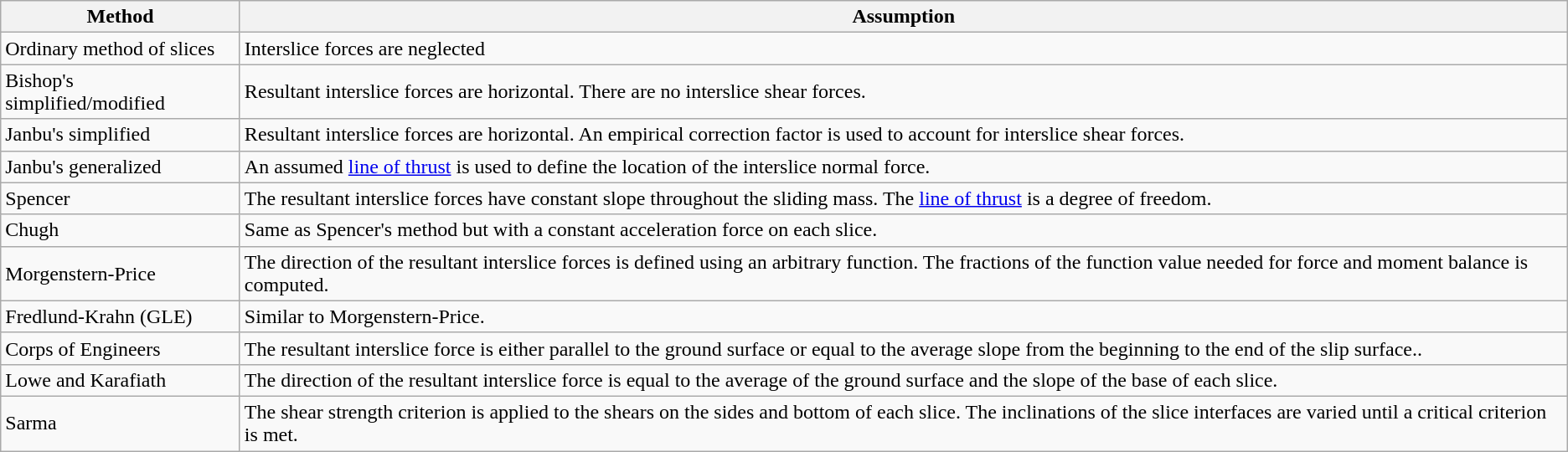<table class="wikitable">
<tr>
<th>Method</th>
<th>Assumption</th>
</tr>
<tr>
<td>Ordinary method of slices</td>
<td>Interslice forces are neglected</td>
</tr>
<tr>
<td>Bishop's simplified/modified</td>
<td>Resultant interslice forces are horizontal.  There are no interslice shear forces.</td>
</tr>
<tr>
<td>Janbu's simplified</td>
<td>Resultant interslice forces are horizontal. An empirical correction factor is used to account for interslice shear forces.</td>
</tr>
<tr>
<td>Janbu's generalized</td>
<td>An assumed <a href='#'>line of thrust</a> is used to define the location of the interslice normal force.</td>
</tr>
<tr>
<td>Spencer</td>
<td>The resultant interslice forces have constant slope throughout the sliding mass. The <a href='#'>line of thrust</a> is a degree of freedom.</td>
</tr>
<tr>
<td>Chugh</td>
<td>Same as Spencer's method but with a constant acceleration force on each slice.</td>
</tr>
<tr>
<td>Morgenstern-Price</td>
<td>The direction of the resultant interslice forces is defined using an arbitrary function.  The fractions of the function value needed for force and moment balance is computed.</td>
</tr>
<tr>
<td>Fredlund-Krahn (GLE)</td>
<td>Similar to Morgenstern-Price.</td>
</tr>
<tr>
<td>Corps of Engineers</td>
<td>The resultant interslice force is either parallel to the ground surface or equal to the average slope from the beginning to the end of the slip surface..</td>
</tr>
<tr>
<td>Lowe and Karafiath</td>
<td>The direction of the resultant interslice force is equal to the average of the ground surface and the slope of the base of each slice.</td>
</tr>
<tr>
<td>Sarma</td>
<td>The shear strength criterion is applied to the shears on the sides and bottom of each slice.  The inclinations of the slice interfaces are varied until a critical criterion is met.</td>
</tr>
</table>
